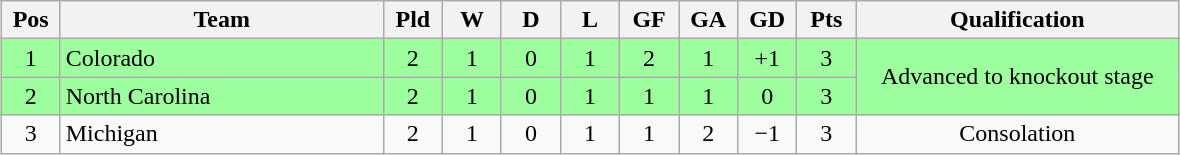<table class="wikitable" style="text-align:center; margin: 1em auto">
<tr>
<th style="width:2em">Pos</th>
<th style="width:13em">Team</th>
<th style="width:2em">Pld</th>
<th style="width:2em">W</th>
<th style="width:2em">D</th>
<th style="width:2em">L</th>
<th style="width:2em">GF</th>
<th style="width:2em">GA</th>
<th style="width:2em">GD</th>
<th style="width:2em">Pts</th>
<th style="width:13em">Qualification</th>
</tr>
<tr bgcolor="#9eff9e">
<td>1</td>
<td style="text-align:left">Colorado</td>
<td>2</td>
<td>1</td>
<td>0</td>
<td>1</td>
<td>2</td>
<td>1</td>
<td>+1</td>
<td>3</td>
<td rowspan="2">Advanced to knockout stage</td>
</tr>
<tr bgcolor="#9eff9e">
<td>2</td>
<td style="text-align:left">North Carolina</td>
<td>2</td>
<td>1</td>
<td>0</td>
<td>1</td>
<td>1</td>
<td>1</td>
<td>0</td>
<td>3</td>
</tr>
<tr>
<td>3</td>
<td style="text-align:left">Michigan</td>
<td>2</td>
<td>1</td>
<td>0</td>
<td>1</td>
<td>1</td>
<td>2</td>
<td>−1</td>
<td>3</td>
<td>Consolation</td>
</tr>
</table>
